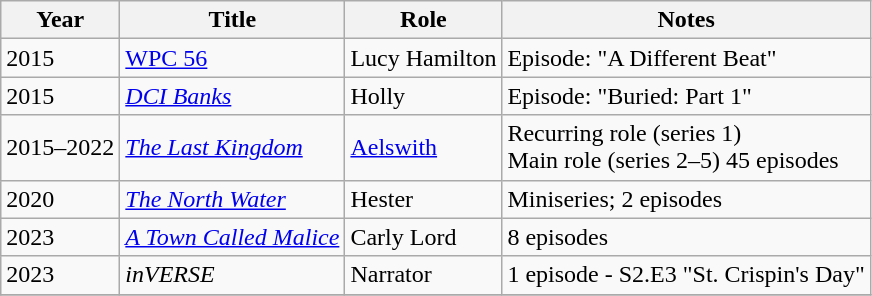<table class="wikitable sortable">
<tr>
<th>Year</th>
<th>Title</th>
<th>Role</th>
<th>Notes</th>
</tr>
<tr>
<td>2015</td>
<td><a href='#'>WPC 56</a></td>
<td>Lucy Hamilton</td>
<td>Episode: "A Different Beat"</td>
</tr>
<tr>
<td>2015</td>
<td><em><a href='#'>DCI Banks</a></em></td>
<td>Holly</td>
<td>Episode: "Buried: Part 1"</td>
</tr>
<tr>
<td>2015–2022</td>
<td><em><a href='#'>The Last Kingdom</a></em></td>
<td><a href='#'>Aelswith</a></td>
<td>Recurring role (series 1)<br>Main role (series 2–5) 45 episodes</td>
</tr>
<tr>
<td>2020</td>
<td><em><a href='#'>The North Water</a></em></td>
<td>Hester</td>
<td>Miniseries; 2 episodes </td>
</tr>
<tr>
<td>2023</td>
<td><em><a href='#'>A Town Called Malice</a></em></td>
<td>Carly Lord</td>
<td>8 episodes</td>
</tr>
<tr>
<td>2023</td>
<td><em>inVERSE</em></td>
<td>Narrator</td>
<td>1 episode - S2.E3 "St. Crispin's Day"</td>
</tr>
<tr>
</tr>
</table>
